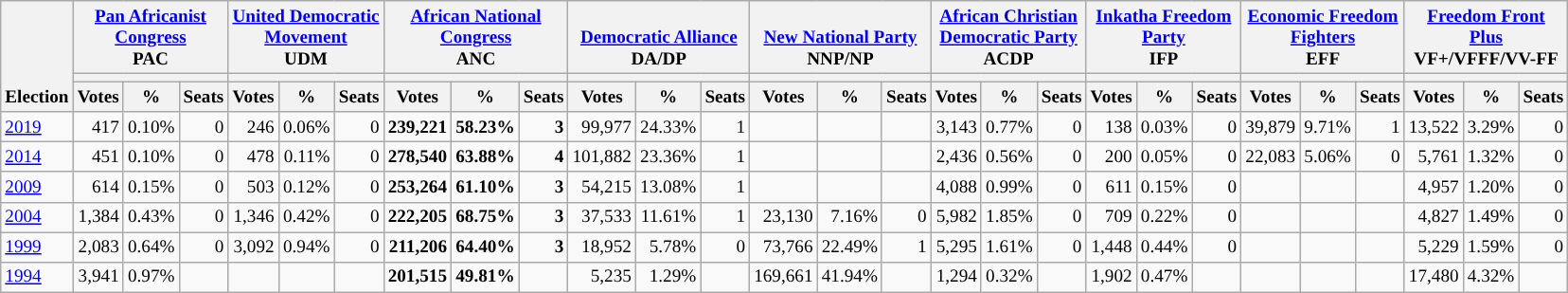<table class="wikitable" border="1" style="font-size:80%; text-align:right;">
<tr>
<th style="text-align:left;" valign=bottom rowspan=3>Election</th>
<th valign=bottom colspan=3><a href='#'>Pan Africanist<br>Congress</a><br>PAC</th>
<th valign=bottom colspan=3><a href='#'>United Democratic<br>Movement</a><br>UDM</th>
<th valign=bottom colspan=3><a href='#'>African National<br>Congress</a><br>ANC</th>
<th valign=bottom colspan=3><a href='#'>Democratic Alliance</a><br>DA/DP</th>
<th valign=bottom colspan=3><a href='#'>New National Party</a><br>NNP/NP</th>
<th valign=bottom colspan=3><a href='#'>African Christian<br>Democratic Party</a><br>ACDP</th>
<th valign=bottom colspan=3><a href='#'>Inkatha Freedom<br>Party</a><br>IFP</th>
<th valign=bottom colspan=3><a href='#'>Economic Freedom<br>Fighters</a><br>EFF</th>
<th valign=bottom colspan=3><a href='#'>Freedom Front<br>Plus</a><br>VF+/VFFF/VV-FF</th>
</tr>
<tr>
<th colspan=3 style="background:"></th>
<th colspan=3 style="background:"></th>
<th colspan=3 style="background:"></th>
<th colspan=3 style="background:"></th>
<th colspan=3 style="background:"></th>
<th colspan=3 style="background:"></th>
<th colspan=3 style="background:"></th>
<th colspan=3 style="background:"></th>
<th colspan=3 style="background:"></th>
</tr>
<tr>
<th>Votes</th>
<th>%</th>
<th>Seats</th>
<th>Votes</th>
<th>%</th>
<th>Seats</th>
<th>Votes</th>
<th>%</th>
<th>Seats</th>
<th>Votes</th>
<th>%</th>
<th>Seats</th>
<th>Votes</th>
<th>%</th>
<th>Seats</th>
<th>Votes</th>
<th>%</th>
<th>Seats</th>
<th>Votes</th>
<th>%</th>
<th>Seats</th>
<th>Votes</th>
<th>%</th>
<th>Seats</th>
<th>Votes</th>
<th>%</th>
<th>Seats</th>
</tr>
<tr>
<td align=left><a href='#'>2019</a></td>
<td>417</td>
<td>0.10%</td>
<td>0</td>
<td>246</td>
<td>0.06%</td>
<td>0</td>
<td><strong>239,221</strong></td>
<td><strong>58.23%</strong></td>
<td><strong>3</strong></td>
<td>99,977</td>
<td>24.33%</td>
<td>1</td>
<td></td>
<td></td>
<td></td>
<td>3,143</td>
<td>0.77%</td>
<td>0</td>
<td>138</td>
<td>0.03%</td>
<td>0</td>
<td>39,879</td>
<td>9.71%</td>
<td>1</td>
<td>13,522</td>
<td>3.29%</td>
<td>0</td>
</tr>
<tr>
<td align=left><a href='#'>2014</a></td>
<td>451</td>
<td>0.10%</td>
<td>0</td>
<td>478</td>
<td>0.11%</td>
<td>0</td>
<td><strong>278,540</strong></td>
<td><strong>63.88%</strong></td>
<td><strong>4</strong></td>
<td>101,882</td>
<td>23.36%</td>
<td>1</td>
<td></td>
<td></td>
<td></td>
<td>2,436</td>
<td>0.56%</td>
<td>0</td>
<td>200</td>
<td>0.05%</td>
<td>0</td>
<td>22,083</td>
<td>5.06%</td>
<td>0</td>
<td>5,761</td>
<td>1.32%</td>
<td>0</td>
</tr>
<tr>
<td align=left><a href='#'>2009</a></td>
<td>614</td>
<td>0.15%</td>
<td>0</td>
<td>503</td>
<td>0.12%</td>
<td>0</td>
<td><strong>253,264</strong></td>
<td><strong>61.10%</strong></td>
<td><strong>3</strong></td>
<td>54,215</td>
<td>13.08%</td>
<td>1</td>
<td></td>
<td></td>
<td></td>
<td>4,088</td>
<td>0.99%</td>
<td>0</td>
<td>611</td>
<td>0.15%</td>
<td>0</td>
<td></td>
<td></td>
<td></td>
<td>4,957</td>
<td>1.20%</td>
<td>0</td>
</tr>
<tr>
<td align=left><a href='#'>2004</a></td>
<td>1,384</td>
<td>0.43%</td>
<td>0</td>
<td>1,346</td>
<td>0.42%</td>
<td>0</td>
<td><strong>222,205</strong></td>
<td><strong>68.75%</strong></td>
<td><strong>3</strong></td>
<td>37,533</td>
<td>11.61%</td>
<td>1</td>
<td>23,130</td>
<td>7.16%</td>
<td>0</td>
<td>5,982</td>
<td>1.85%</td>
<td>0</td>
<td>709</td>
<td>0.22%</td>
<td>0</td>
<td></td>
<td></td>
<td></td>
<td>4,827</td>
<td>1.49%</td>
<td>0</td>
</tr>
<tr>
<td align=left><a href='#'>1999</a></td>
<td>2,083</td>
<td>0.64%</td>
<td>0</td>
<td>3,092</td>
<td>0.94%</td>
<td>0</td>
<td><strong>211,206</strong></td>
<td><strong>64.40%</strong></td>
<td><strong>3</strong></td>
<td>18,952</td>
<td>5.78%</td>
<td>0</td>
<td>73,766</td>
<td>22.49%</td>
<td>1</td>
<td>5,295</td>
<td>1.61%</td>
<td>0</td>
<td>1,448</td>
<td>0.44%</td>
<td>0</td>
<td></td>
<td></td>
<td></td>
<td>5,229</td>
<td>1.59%</td>
<td>0</td>
</tr>
<tr>
<td align=left><a href='#'>1994</a></td>
<td>3,941</td>
<td>0.97%</td>
<td></td>
<td></td>
<td></td>
<td></td>
<td><strong>201,515</strong></td>
<td><strong>49.81%</strong></td>
<td></td>
<td>5,235</td>
<td>1.29%</td>
<td></td>
<td>169,661</td>
<td>41.94%</td>
<td></td>
<td>1,294</td>
<td>0.32%</td>
<td></td>
<td>1,902</td>
<td>0.47%</td>
<td></td>
<td></td>
<td></td>
<td></td>
<td>17,480</td>
<td>4.32%</td>
<td></td>
</tr>
</table>
